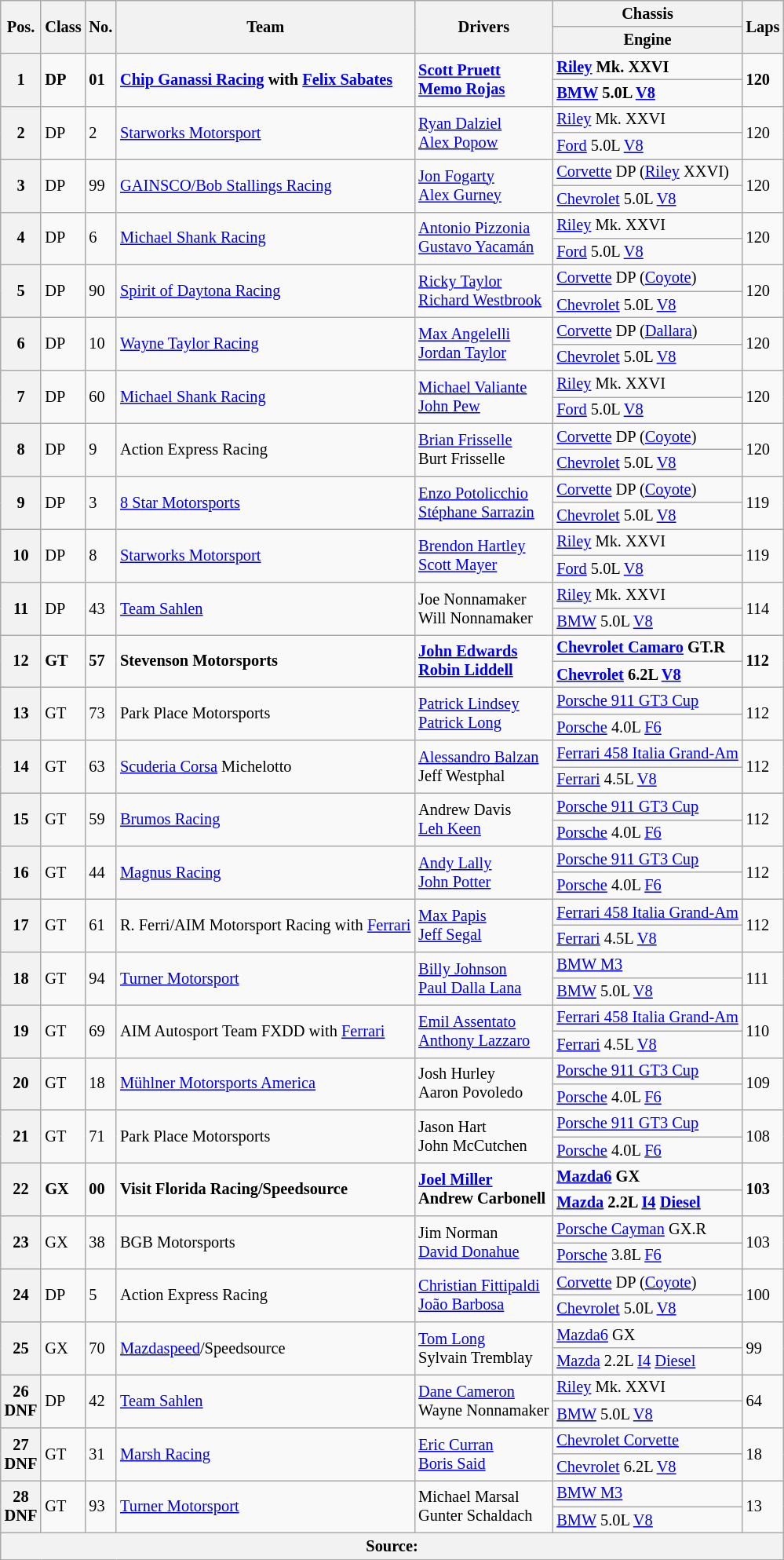<table class="wikitable" style="font-size: 85%;">
<tr>
<th rowspan="2">Pos.</th>
<th rowspan="2">Class</th>
<th rowspan="2">No.</th>
<th rowspan="2">Team</th>
<th rowspan="2">Drivers</th>
<th>Chassis</th>
<th rowspan="2">Laps</th>
</tr>
<tr>
<th>Engine</th>
</tr>
<tr>
<th rowspan="2">1</th>
<td rowspan="2"><strong>DP</strong></td>
<td rowspan="2"><strong>01</strong></td>
<td rowspan="2"><strong> <a href='#'>Chip Ganassi Racing</a> with <a href='#'>Felix Sabates</a></strong></td>
<td rowspan="2"><strong> <a href='#'>Scott Pruett</a><br> <a href='#'>Memo Rojas</a></strong></td>
<td><strong><a href='#'>Riley</a> Mk. XXVI</strong></td>
<td rowspan="2"><strong>120</strong></td>
</tr>
<tr>
<td><strong><a href='#'>BMW</a> 5.0L <a href='#'>V8</a></strong></td>
</tr>
<tr>
<th rowspan="2">2</th>
<td rowspan="2">DP</td>
<td rowspan="2">2</td>
<td rowspan="2"> <a href='#'>Starworks Motorsport</a></td>
<td rowspan="2"> <a href='#'>Ryan Dalziel</a><br> <a href='#'>Alex Popow</a></td>
<td><a href='#'>Riley</a> Mk. XXVI</td>
<td rowspan="2">120</td>
</tr>
<tr>
<td><a href='#'>Ford</a> 5.0L <a href='#'>V8</a></td>
</tr>
<tr>
<th rowspan="2">3</th>
<td rowspan="2">DP</td>
<td rowspan="2">99</td>
<td rowspan="2"> <a href='#'>GAINSCO/Bob Stallings Racing</a></td>
<td rowspan="2"> <a href='#'>Jon Fogarty</a><br> <a href='#'>Alex Gurney</a></td>
<td><a href='#'>Corvette</a> DP (<a href='#'>Riley</a> XXVI)</td>
<td rowspan="2">120</td>
</tr>
<tr>
<td><a href='#'>Chevrolet</a> 5.0L <a href='#'>V8</a></td>
</tr>
<tr>
<th rowspan="2">4</th>
<td rowspan="2">DP</td>
<td rowspan="2">6</td>
<td rowspan="2"> <a href='#'>Michael Shank Racing</a></td>
<td rowspan="2"> <a href='#'>Antonio Pizzonia</a><br> <a href='#'>Gustavo Yacamán</a></td>
<td><a href='#'>Riley</a> Mk. XXVI</td>
<td rowspan="2">120</td>
</tr>
<tr>
<td><a href='#'>Ford</a> 5.0L <a href='#'>V8</a></td>
</tr>
<tr>
<th rowspan="2">5</th>
<td rowspan="2">DP</td>
<td rowspan="2">90</td>
<td rowspan="2"> <a href='#'>Spirit of Daytona Racing</a></td>
<td rowspan="2"> <a href='#'>Ricky Taylor</a><br> <a href='#'>Richard Westbrook</a></td>
<td><a href='#'>Corvette</a> DP (<a href='#'>Coyote</a>)</td>
<td rowspan="2">120</td>
</tr>
<tr>
<td><a href='#'>Chevrolet</a> 5.0L <a href='#'>V8</a></td>
</tr>
<tr>
<th rowspan="2">6</th>
<td rowspan="2">DP</td>
<td rowspan="2">10</td>
<td rowspan="2"> <a href='#'>Wayne Taylor Racing</a></td>
<td rowspan="2"> <a href='#'>Max Angelelli</a><br> <a href='#'>Jordan Taylor</a></td>
<td><a href='#'>Corvette</a> DP (<a href='#'>Dallara</a>)</td>
<td rowspan="2">120</td>
</tr>
<tr>
<td><a href='#'>Chevrolet</a> 5.0L <a href='#'>V8</a></td>
</tr>
<tr>
<th rowspan="2">7</th>
<td rowspan="2">DP</td>
<td rowspan="2">60</td>
<td rowspan="2"> <a href='#'>Michael Shank Racing</a></td>
<td rowspan="2"> <a href='#'>Michael Valiante</a><br> <a href='#'>John Pew</a></td>
<td><a href='#'>Riley</a> Mk. XXVI</td>
<td rowspan="2">120</td>
</tr>
<tr>
<td><a href='#'>Ford</a> 5.0L <a href='#'>V8</a></td>
</tr>
<tr>
<th rowspan="2">8</th>
<td rowspan="2">DP</td>
<td rowspan="2">9</td>
<td rowspan="2"> Action Express Racing</td>
<td rowspan="2"> <a href='#'>Brian Frisselle</a><br> Burt Frisselle</td>
<td><a href='#'>Corvette</a> DP (<a href='#'>Coyote</a>)</td>
<td rowspan="2">120</td>
</tr>
<tr>
<td><a href='#'>Chevrolet</a> 5.0L <a href='#'>V8</a></td>
</tr>
<tr>
<th rowspan="2">9</th>
<td rowspan="2">DP</td>
<td rowspan="2">3</td>
<td rowspan="2"> <a href='#'>8 Star Motorsports</a></td>
<td rowspan="2"> <a href='#'>Enzo Potolicchio</a><br> <a href='#'>Stéphane Sarrazin</a></td>
<td><a href='#'>Corvette</a> DP (<a href='#'>Coyote</a>)</td>
<td rowspan="2">119</td>
</tr>
<tr>
<td><a href='#'>Chevrolet</a> 5.0L <a href='#'>V8</a></td>
</tr>
<tr>
<th rowspan="2">10</th>
<td rowspan="2">DP</td>
<td rowspan="2">8</td>
<td rowspan="2"> <a href='#'>Starworks Motorsport</a></td>
<td rowspan="2"> <a href='#'>Brendon Hartley</a><br> <a href='#'>Scott Mayer</a></td>
<td><a href='#'>Riley</a> Mk. XXVI</td>
<td rowspan="2">119</td>
</tr>
<tr>
<td><a href='#'>Ford</a> 5.0L <a href='#'>V8</a></td>
</tr>
<tr>
<th rowspan="2">11</th>
<td rowspan="2">DP</td>
<td rowspan="2">43</td>
<td rowspan="2"> <a href='#'>Team Sahlen</a></td>
<td rowspan="2"> Joe Nonnamaker<br> Will Nonnamaker</td>
<td><a href='#'>Riley</a> Mk. XXVI</td>
<td rowspan="2">114</td>
</tr>
<tr>
<td><a href='#'>BMW</a> 5.0L <a href='#'>V8</a></td>
</tr>
<tr>
<th rowspan="2">12</th>
<td rowspan="2"><strong>GT</strong></td>
<td rowspan="2"><strong>57</strong></td>
<td rowspan="2"><strong> Stevenson Motorsports</strong></td>
<td rowspan="2"><strong> <a href='#'>John Edwards</a><br> <a href='#'>Robin Liddell</a></strong></td>
<td><strong><a href='#'>Chevrolet Camaro</a> GT.R</strong></td>
<td rowspan="2"><strong>112</strong></td>
</tr>
<tr>
<td><strong><a href='#'>Chevrolet</a> 6.2L <a href='#'>V8</a></strong></td>
</tr>
<tr>
<th rowspan="2">13</th>
<td rowspan="2">GT</td>
<td rowspan="2">73</td>
<td rowspan="2"> Park Place Motorsports</td>
<td rowspan="2"> <a href='#'>Patrick Lindsey</a><br> <a href='#'>Patrick Long</a></td>
<td><a href='#'>Porsche 911 GT3 Cup</a></td>
<td rowspan="2">112</td>
</tr>
<tr>
<td><a href='#'>Porsche</a> 4.0L <a href='#'>F6</a></td>
</tr>
<tr>
<th rowspan="2">14</th>
<td rowspan="2">GT</td>
<td rowspan="2">63</td>
<td rowspan="2"> <a href='#'>Scuderia Corsa</a> Michelotto</td>
<td rowspan="2"> <a href='#'>Alessandro Balzan</a><br> Jeff Westphal</td>
<td><a href='#'>Ferrari 458 Italia Grand-Am</a></td>
<td rowspan="2">112</td>
</tr>
<tr>
<td><a href='#'>Ferrari</a> 4.5L <a href='#'>V8</a></td>
</tr>
<tr>
<th rowspan="2">15</th>
<td rowspan="2">GT</td>
<td rowspan="2">59</td>
<td rowspan="2"> <a href='#'>Brumos Racing</a></td>
<td rowspan="2"> Andrew Davis<br> <a href='#'>Leh Keen</a></td>
<td><a href='#'>Porsche 911 GT3 Cup</a></td>
<td rowspan="2">112</td>
</tr>
<tr>
<td><a href='#'>Porsche</a> 4.0L <a href='#'>F6</a></td>
</tr>
<tr>
<th rowspan="2">16</th>
<td rowspan="2">GT</td>
<td rowspan="2">44</td>
<td rowspan="2"> <a href='#'>Magnus Racing</a></td>
<td rowspan="2"> <a href='#'>Andy Lally</a><br> <a href='#'>John Potter</a></td>
<td><a href='#'>Porsche 911 GT3 Cup</a></td>
<td rowspan="2">112</td>
</tr>
<tr>
<td><a href='#'>Porsche</a> 4.0L <a href='#'>F6</a></td>
</tr>
<tr>
<th rowspan="2">17</th>
<td rowspan="2">GT</td>
<td rowspan="2">61</td>
<td rowspan="2"> R. Ferri/AIM Motorsport Racing with <a href='#'>Ferrari</a></td>
<td rowspan="2"> <a href='#'>Max Papis</a><br> <a href='#'>Jeff Segal</a></td>
<td><a href='#'>Ferrari 458 Italia Grand-Am</a></td>
<td rowspan="2">112</td>
</tr>
<tr>
<td><a href='#'>Ferrari</a> 4.5L <a href='#'>V8</a></td>
</tr>
<tr>
<th rowspan="2">18</th>
<td rowspan="2">GT</td>
<td rowspan="2">94</td>
<td rowspan="2"> <a href='#'>Turner Motorsport</a></td>
<td rowspan="2"> <a href='#'>Billy Johnson</a><br> <a href='#'>Paul Dalla Lana</a></td>
<td><a href='#'>BMW M3</a></td>
<td rowspan="2">111</td>
</tr>
<tr>
<td><a href='#'>BMW</a> 5.0L <a href='#'>V8</a></td>
</tr>
<tr>
<th rowspan="2">19</th>
<td rowspan="2">GT</td>
<td rowspan="2">69</td>
<td rowspan="2"> AIM Autosport Team FXDD with <a href='#'>Ferrari</a></td>
<td rowspan="2"> <a href='#'>Emil Assentato</a><br> <a href='#'>Anthony Lazzaro</a></td>
<td><a href='#'>Ferrari 458 Italia Grand-Am</a></td>
<td rowspan="2">110</td>
</tr>
<tr>
<td><a href='#'>Ferrari</a> 4.5L <a href='#'>V8</a></td>
</tr>
<tr>
<th rowspan="2">20</th>
<td rowspan="2">GT</td>
<td rowspan="2">18</td>
<td rowspan="2"> <a href='#'>Mühlner Motorsports America</a></td>
<td rowspan="2"> Josh Hurley<br> Aaron Povoledo</td>
<td><a href='#'>Porsche 911 GT3 Cup</a></td>
<td rowspan="2">109</td>
</tr>
<tr>
<td><a href='#'>Porsche</a> 4.0L <a href='#'>F6</a></td>
</tr>
<tr>
<th rowspan="2">21</th>
<td rowspan="2">GT</td>
<td rowspan="2">71</td>
<td rowspan="2"> Park Place Motorsports</td>
<td rowspan="2"> Jason Hart<br> John McCutchen</td>
<td><a href='#'>Porsche 911 GT3 Cup</a></td>
<td rowspan="2">108</td>
</tr>
<tr>
<td><a href='#'>Porsche</a> 4.0L <a href='#'>F6</a></td>
</tr>
<tr>
<th rowspan="2">22</th>
<td rowspan="2"><strong>GX</strong></td>
<td rowspan="2"><strong>00</strong></td>
<td rowspan="2"><strong> Visit Florida Racing/Speedsource</strong></td>
<td rowspan="2"><strong> <a href='#'>Joel Miller</a><br> Andrew Carbonell</strong></td>
<td><strong><a href='#'>Mazda6</a> GX</strong></td>
<td rowspan="2"><strong>103</strong></td>
</tr>
<tr>
<td><strong><a href='#'>Mazda</a> 2.2L <a href='#'>I4</a> <a href='#'>Diesel</a></strong></td>
</tr>
<tr>
<th rowspan="2">23</th>
<td rowspan="2">GX</td>
<td rowspan="2">38</td>
<td rowspan="2"> BGB Motorsports</td>
<td rowspan="2"> Jim Norman<br> <a href='#'>David Donahue</a></td>
<td><a href='#'>Porsche Cayman</a> GX.R</td>
<td rowspan="2">103</td>
</tr>
<tr>
<td><a href='#'>Porsche</a> 3.8L <a href='#'>F6</a></td>
</tr>
<tr>
<th rowspan="2">24</th>
<td rowspan="2">DP</td>
<td rowspan="2">5</td>
<td rowspan="2"> Action Express Racing</td>
<td rowspan="2"> <a href='#'>Christian Fittipaldi</a><br> <a href='#'>João Barbosa</a></td>
<td><a href='#'>Corvette</a> DP (<a href='#'>Coyote</a>)</td>
<td rowspan="2">100</td>
</tr>
<tr>
<td><a href='#'>Chevrolet</a> 5.0L <a href='#'>V8</a></td>
</tr>
<tr>
<th rowspan="2">25</th>
<td rowspan="2">GX</td>
<td rowspan="2">70</td>
<td rowspan="2"> <a href='#'>Mazdaspeed</a>/Speedsource</td>
<td rowspan="2"> <a href='#'>Tom Long</a><br> Sylvain Tremblay</td>
<td><a href='#'>Mazda6</a> GX</td>
<td rowspan="2">99</td>
</tr>
<tr>
<td><a href='#'>Mazda</a> 2.2L <a href='#'>I4</a> <a href='#'>Diesel</a></td>
</tr>
<tr>
<th rowspan="2">26<br>DNF</th>
<td rowspan="2">DP</td>
<td rowspan="2">42</td>
<td rowspan="2"> <a href='#'>Team Sahlen</a></td>
<td rowspan="2"> <a href='#'>Dane Cameron</a><br> Wayne Nonnamaker</td>
<td><a href='#'>Riley</a> Mk. XXVI</td>
<td rowspan="2">64</td>
</tr>
<tr>
<td><a href='#'>BMW</a> 5.0L <a href='#'>V8</a></td>
</tr>
<tr>
<th rowspan="2">27<br>DNF</th>
<td rowspan="2">GT</td>
<td rowspan="2">31</td>
<td rowspan="2"> <a href='#'>Marsh Racing</a></td>
<td rowspan="2"> <a href='#'>Eric Curran</a><br> <a href='#'>Boris Said</a></td>
<td><a href='#'>Chevrolet Corvette</a></td>
<td rowspan="2">18</td>
</tr>
<tr>
<td><a href='#'>Chevrolet</a> 6.2L <a href='#'>V8</a></td>
</tr>
<tr>
<th rowspan="2">28<br>DNF</th>
<td rowspan="2">GT</td>
<td rowspan="2">93</td>
<td rowspan="2"> <a href='#'>Turner Motorsport</a></td>
<td rowspan="2"> Michael Marsal<br> Gunter Schaldach</td>
<td><a href='#'>BMW M3</a></td>
<td rowspan="2">13</td>
</tr>
<tr>
<td><a href='#'>BMW</a> 5.0L <a href='#'>V8</a></td>
</tr>
<tr>
<th colspan="7">Source:</th>
</tr>
</table>
